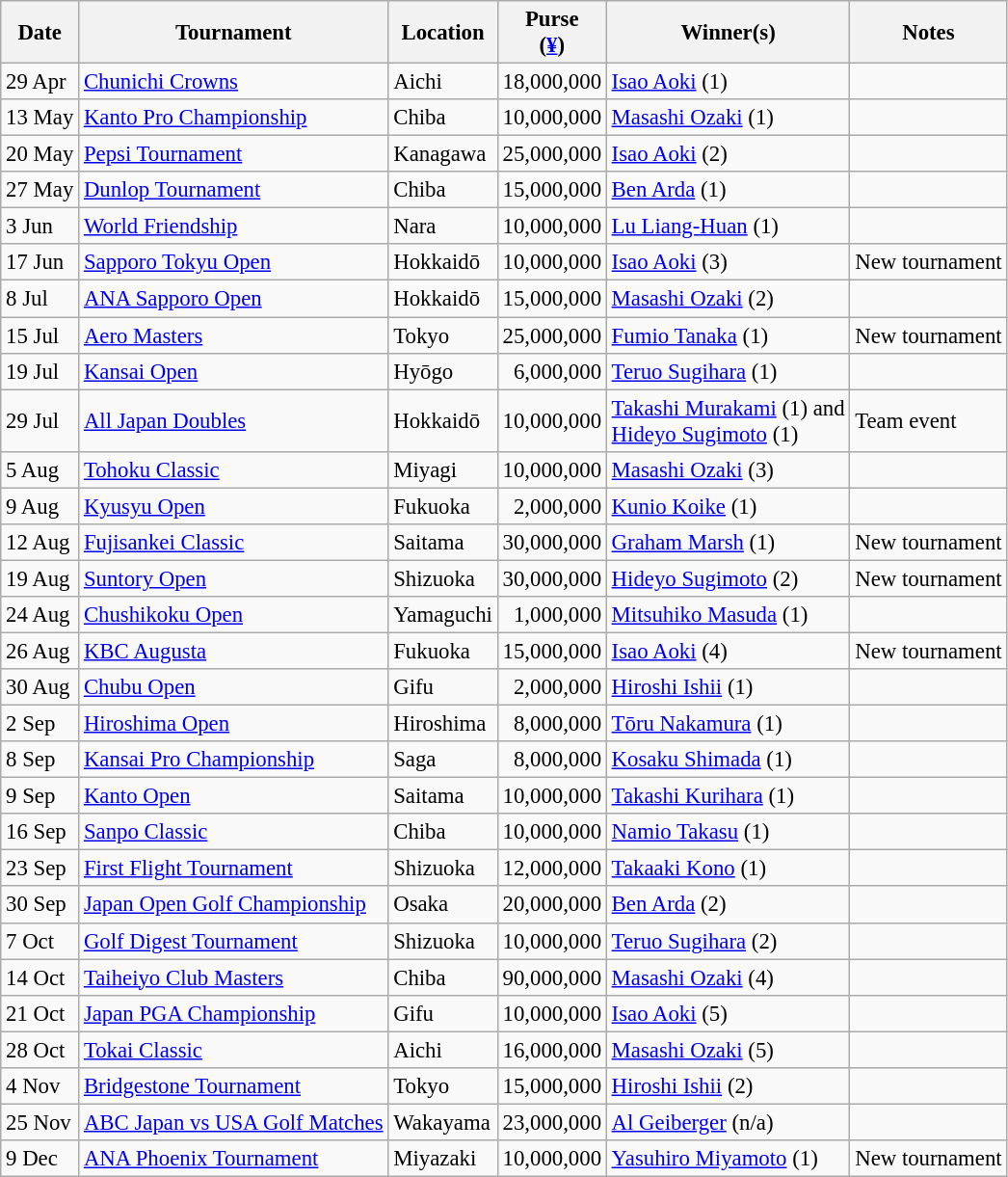<table class="wikitable" style="font-size:95%">
<tr>
<th>Date</th>
<th>Tournament</th>
<th>Location</th>
<th>Purse<br>(<a href='#'>¥</a>)</th>
<th>Winner(s)</th>
<th>Notes</th>
</tr>
<tr>
<td>29 Apr</td>
<td><a href='#'>Chunichi Crowns</a></td>
<td>Aichi</td>
<td align=right>18,000,000</td>
<td> <a href='#'>Isao Aoki</a> (1)</td>
<td></td>
</tr>
<tr>
<td>13 May</td>
<td><a href='#'>Kanto Pro Championship</a></td>
<td>Chiba</td>
<td align=right>10,000,000</td>
<td> <a href='#'>Masashi Ozaki</a> (1)</td>
<td></td>
</tr>
<tr>
<td>20 May</td>
<td><a href='#'>Pepsi Tournament</a></td>
<td>Kanagawa</td>
<td align=right>25,000,000</td>
<td> <a href='#'>Isao Aoki</a> (2)</td>
<td></td>
</tr>
<tr>
<td>27 May</td>
<td><a href='#'>Dunlop Tournament</a></td>
<td>Chiba</td>
<td align=right>15,000,000</td>
<td> <a href='#'>Ben Arda</a> (1)</td>
<td></td>
</tr>
<tr>
<td>3 Jun</td>
<td><a href='#'>World Friendship</a></td>
<td>Nara</td>
<td align=right>10,000,000</td>
<td> <a href='#'>Lu Liang-Huan</a> (1)</td>
<td></td>
</tr>
<tr>
<td>17 Jun</td>
<td><a href='#'>Sapporo Tokyu Open</a></td>
<td>Hokkaidō</td>
<td align=right>10,000,000</td>
<td> <a href='#'>Isao Aoki</a> (3)</td>
<td>New tournament</td>
</tr>
<tr>
<td>8 Jul</td>
<td><a href='#'>ANA Sapporo Open</a></td>
<td>Hokkaidō</td>
<td align=right>15,000,000</td>
<td> <a href='#'>Masashi Ozaki</a> (2)</td>
<td></td>
</tr>
<tr>
<td>15 Jul</td>
<td><a href='#'>Aero Masters</a></td>
<td>Tokyo</td>
<td align=right>25,000,000</td>
<td> <a href='#'>Fumio Tanaka</a> (1)</td>
<td>New tournament</td>
</tr>
<tr>
<td>19 Jul</td>
<td><a href='#'>Kansai Open</a></td>
<td>Hyōgo</td>
<td align=right>6,000,000</td>
<td> <a href='#'>Teruo Sugihara</a> (1)</td>
<td></td>
</tr>
<tr>
<td>29 Jul</td>
<td><a href='#'>All Japan Doubles</a></td>
<td>Hokkaidō</td>
<td align=right>10,000,000</td>
<td> <a href='#'>Takashi Murakami</a> (1) and<br> <a href='#'>Hideyo Sugimoto</a> (1)</td>
<td>Team event</td>
</tr>
<tr>
<td>5 Aug</td>
<td><a href='#'>Tohoku Classic</a></td>
<td>Miyagi</td>
<td align=right>10,000,000</td>
<td> <a href='#'>Masashi Ozaki</a> (3)</td>
<td></td>
</tr>
<tr>
<td>9 Aug</td>
<td><a href='#'>Kyusyu Open</a></td>
<td>Fukuoka</td>
<td align=right>2,000,000</td>
<td> <a href='#'>Kunio Koike</a> (1)</td>
<td></td>
</tr>
<tr>
<td>12 Aug</td>
<td><a href='#'>Fujisankei Classic</a></td>
<td>Saitama</td>
<td align=right>30,000,000</td>
<td> <a href='#'>Graham Marsh</a> (1)</td>
<td>New tournament</td>
</tr>
<tr>
<td>19 Aug</td>
<td><a href='#'>Suntory Open</a></td>
<td>Shizuoka</td>
<td align=right>30,000,000</td>
<td> <a href='#'>Hideyo Sugimoto</a> (2)</td>
<td>New tournament</td>
</tr>
<tr>
<td>24 Aug</td>
<td><a href='#'>Chushikoku Open</a></td>
<td>Yamaguchi</td>
<td align=right>1,000,000</td>
<td> <a href='#'>Mitsuhiko Masuda</a> (1)</td>
<td></td>
</tr>
<tr>
<td>26 Aug</td>
<td><a href='#'>KBC Augusta</a></td>
<td>Fukuoka</td>
<td align=right>15,000,000</td>
<td> <a href='#'>Isao Aoki</a> (4)</td>
<td>New tournament</td>
</tr>
<tr>
<td>30 Aug</td>
<td><a href='#'>Chubu Open</a></td>
<td>Gifu</td>
<td align=right>2,000,000</td>
<td> <a href='#'>Hiroshi Ishii</a> (1)</td>
<td></td>
</tr>
<tr>
<td>2 Sep</td>
<td><a href='#'>Hiroshima Open</a></td>
<td>Hiroshima</td>
<td align=right>8,000,000</td>
<td> <a href='#'>Tōru Nakamura</a> (1)</td>
<td></td>
</tr>
<tr>
<td>8 Sep</td>
<td><a href='#'>Kansai Pro Championship</a></td>
<td>Saga</td>
<td align=right>8,000,000</td>
<td> <a href='#'>Kosaku Shimada</a> (1)</td>
<td></td>
</tr>
<tr>
<td>9 Sep</td>
<td><a href='#'>Kanto Open</a></td>
<td>Saitama</td>
<td align=right>10,000,000</td>
<td> <a href='#'>Takashi Kurihara</a> (1)</td>
<td></td>
</tr>
<tr>
<td>16 Sep</td>
<td><a href='#'>Sanpo Classic</a></td>
<td>Chiba</td>
<td align=right>10,000,000</td>
<td> <a href='#'>Namio Takasu</a> (1)</td>
<td></td>
</tr>
<tr>
<td>23 Sep</td>
<td><a href='#'>First Flight Tournament</a></td>
<td>Shizuoka</td>
<td align=right>12,000,000</td>
<td> <a href='#'>Takaaki Kono</a> (1)</td>
<td></td>
</tr>
<tr>
<td>30 Sep</td>
<td><a href='#'>Japan Open Golf Championship</a></td>
<td>Osaka</td>
<td align=right>20,000,000</td>
<td> <a href='#'>Ben Arda</a> (2)</td>
<td></td>
</tr>
<tr>
<td>7 Oct</td>
<td><a href='#'>Golf Digest Tournament</a></td>
<td>Shizuoka</td>
<td align=right>10,000,000</td>
<td> <a href='#'>Teruo Sugihara</a> (2)</td>
<td></td>
</tr>
<tr>
<td>14 Oct</td>
<td><a href='#'>Taiheiyo Club Masters</a></td>
<td>Chiba</td>
<td align=right>90,000,000</td>
<td> <a href='#'>Masashi Ozaki</a> (4)</td>
<td></td>
</tr>
<tr>
<td>21 Oct</td>
<td><a href='#'>Japan PGA Championship</a></td>
<td>Gifu</td>
<td align=right>10,000,000</td>
<td> <a href='#'>Isao Aoki</a> (5)</td>
<td></td>
</tr>
<tr>
<td>28 Oct</td>
<td><a href='#'>Tokai Classic</a></td>
<td>Aichi</td>
<td align=right>16,000,000</td>
<td> <a href='#'>Masashi Ozaki</a> (5)</td>
<td></td>
</tr>
<tr>
<td>4 Nov</td>
<td><a href='#'>Bridgestone Tournament</a></td>
<td>Tokyo</td>
<td align=right>15,000,000</td>
<td> <a href='#'>Hiroshi Ishii</a> (2)</td>
<td></td>
</tr>
<tr>
<td>25 Nov</td>
<td><a href='#'>ABC Japan vs USA Golf Matches</a></td>
<td>Wakayama</td>
<td align=right>23,000,000</td>
<td> <a href='#'>Al Geiberger</a> (n/a)</td>
<td></td>
</tr>
<tr>
<td>9 Dec</td>
<td><a href='#'>ANA Phoenix Tournament</a></td>
<td>Miyazaki</td>
<td align=right>10,000,000</td>
<td> <a href='#'>Yasuhiro Miyamoto</a> (1)</td>
<td>New tournament</td>
</tr>
</table>
